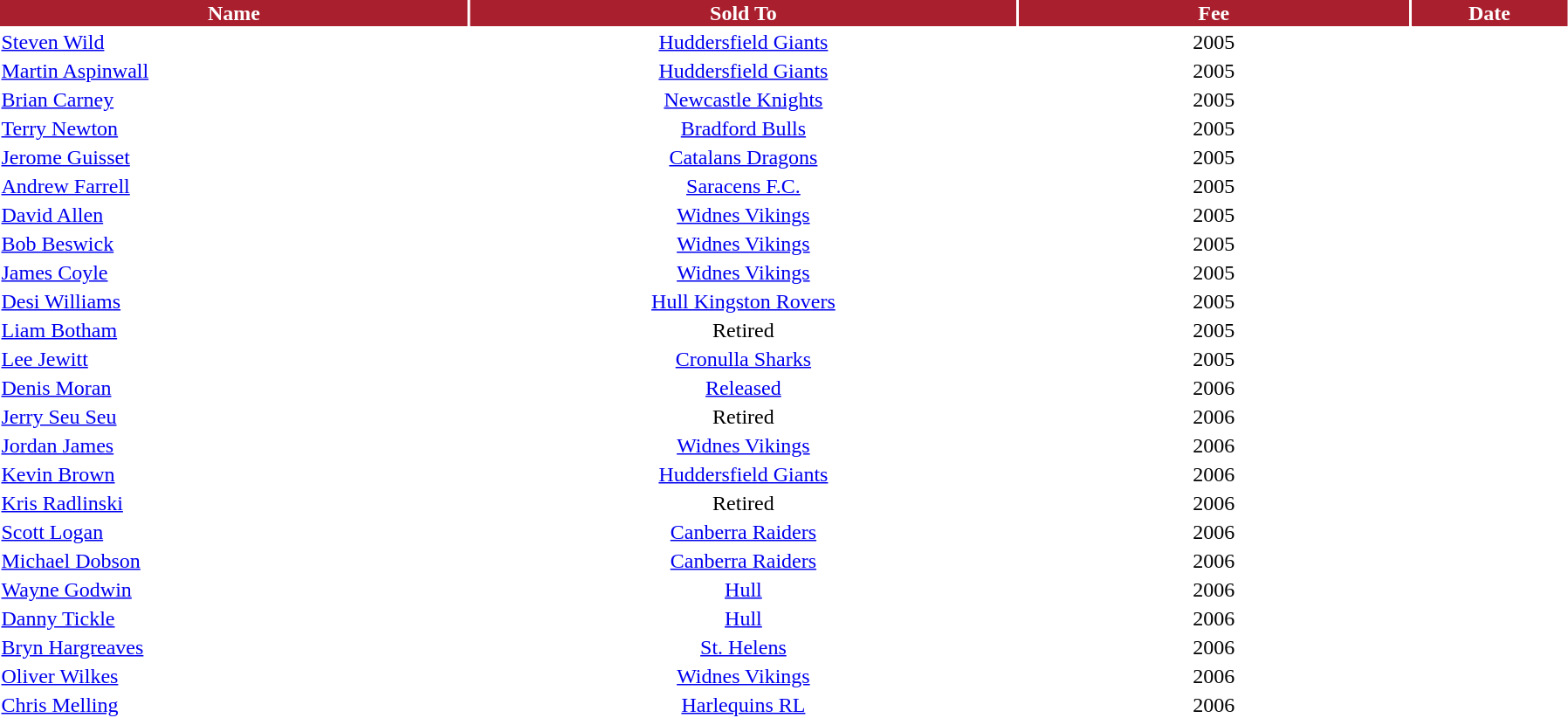<table width=95%>
<tr style="background:#AA1F2E; color:white">
<th width=30%>Name</th>
<th width=35%>Sold To</th>
<th width=25%>Fee</th>
<th width=25%>Date</th>
</tr>
<tr bgcolor=#FFFFFF>
<td><a href='#'>Steven Wild</a></td>
<td align=center><a href='#'>Huddersfield Giants</a></td>
<td align=center>2005</td>
<td></td>
</tr>
<tr bgcolor=#FFFFFF>
<td><a href='#'>Martin Aspinwall</a></td>
<td align=center><a href='#'>Huddersfield Giants</a></td>
<td align=center>2005</td>
<td></td>
</tr>
<tr bgcolor=#FFFFFF>
<td><a href='#'>Brian Carney</a></td>
<td align=center><a href='#'>Newcastle Knights</a></td>
<td align=center>2005</td>
<td></td>
</tr>
<tr bgcolor=#FFFFFF>
<td><a href='#'>Terry Newton</a></td>
<td align=center><a href='#'>Bradford Bulls</a></td>
<td align=center>2005</td>
<td></td>
</tr>
<tr bgcolor=#FFFFFF>
<td><a href='#'>Jerome Guisset</a></td>
<td align=center><a href='#'>Catalans Dragons</a></td>
<td align=center>2005</td>
<td></td>
</tr>
<tr bgcolor=#FFFFFF>
<td><a href='#'>Andrew Farrell</a></td>
<td align=center><a href='#'>Saracens F.C.</a></td>
<td align=center>2005</td>
<td></td>
</tr>
<tr bgcolor=#FFFFFF>
<td><a href='#'>David Allen</a></td>
<td align=center><a href='#'>Widnes Vikings</a></td>
<td align=center>2005</td>
<td></td>
</tr>
<tr bgcolor=#FFFFFF>
<td><a href='#'>Bob Beswick</a></td>
<td align=center><a href='#'>Widnes Vikings</a></td>
<td align=center>2005</td>
<td></td>
</tr>
<tr bgcolor=#FFFFFF>
<td><a href='#'>James Coyle</a></td>
<td align=center><a href='#'>Widnes Vikings</a></td>
<td align=center>2005</td>
<td></td>
</tr>
<tr bgcolor=#FFFFFF>
<td><a href='#'>Desi Williams</a></td>
<td align=center><a href='#'>Hull Kingston Rovers</a></td>
<td align=center>2005</td>
<td></td>
</tr>
<tr bgcolor=#FFFFFF>
<td><a href='#'>Liam Botham</a></td>
<td align=center>Retired</td>
<td align=center>2005</td>
<td></td>
</tr>
<tr bgcolor=#FFFFFF>
<td><a href='#'>Lee Jewitt</a></td>
<td align=center><a href='#'>Cronulla Sharks</a></td>
<td align=center>2005</td>
<td></td>
</tr>
<tr bgcolor=#FFFFFF>
<td><a href='#'>Denis Moran</a></td>
<td align=center><a href='#'>Released</a></td>
<td align=center>2006</td>
<td></td>
</tr>
<tr bgcolor=#FFFFFF>
<td><a href='#'>Jerry Seu Seu</a></td>
<td align=center>Retired</td>
<td align=center>2006</td>
</tr>
<tr bgcolor=#FFFFFF>
<td><a href='#'>Jordan James</a></td>
<td align=center><a href='#'>Widnes Vikings</a></td>
<td align=center>2006</td>
</tr>
<tr bgcolor=#FFFFFF>
<td><a href='#'>Kevin Brown</a></td>
<td align=center><a href='#'>Huddersfield Giants</a></td>
<td align=center>2006</td>
</tr>
<tr bgcolor=#FFFFFF>
<td><a href='#'>Kris Radlinski</a></td>
<td align=center>Retired</td>
<td align=center>2006</td>
</tr>
<tr bgcolor=#FFFFFF>
<td><a href='#'>Scott Logan</a></td>
<td align=center><a href='#'>Canberra Raiders</a></td>
<td align=center>2006</td>
</tr>
<tr bgcolor=#FFFFFF>
<td><a href='#'>Michael Dobson</a></td>
<td align=center><a href='#'>Canberra Raiders</a></td>
<td align=center>2006</td>
</tr>
<tr bgcolor=#FFFFFF>
<td><a href='#'>Wayne Godwin</a></td>
<td align=center><a href='#'>Hull</a></td>
<td align=center>2006</td>
</tr>
<tr bgcolor=#FFFFFF>
<td><a href='#'>Danny Tickle</a></td>
<td align=center><a href='#'>Hull</a></td>
<td align=center>2006</td>
</tr>
<tr bgcolor=#FFFFFF>
<td><a href='#'>Bryn Hargreaves</a></td>
<td align=center><a href='#'>St. Helens</a></td>
<td align=center>2006</td>
</tr>
<tr bgcolor=#FFFFFF>
<td><a href='#'>Oliver Wilkes</a></td>
<td align=center><a href='#'>Widnes Vikings</a></td>
<td align=center>2006</td>
</tr>
<tr bgcolor=#FFFFFF>
<td><a href='#'>Chris Melling</a></td>
<td align=center><a href='#'>Harlequins RL</a></td>
<td align=center>2006</td>
</tr>
</table>
